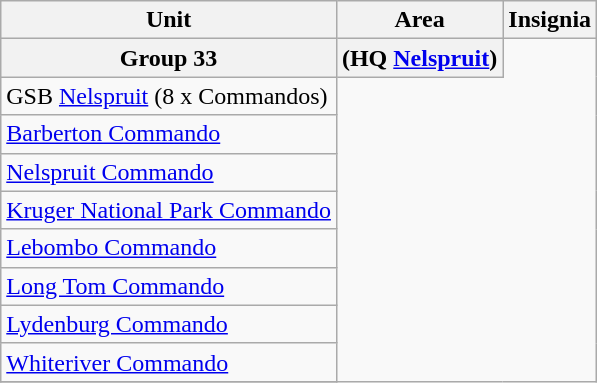<table class="wikitable">
<tr>
<th>Unit</th>
<th>Area</th>
<th>Insignia</th>
</tr>
<tr>
<th>Group 33</th>
<th>(HQ <a href='#'>Nelspruit</a>)</th>
</tr>
<tr>
<td>GSB <a href='#'>Nelspruit</a> (8 x Commandos)</td>
</tr>
<tr>
<td><a href='#'>Barberton Commando</a></td>
</tr>
<tr>
<td><a href='#'>Nelspruit Commando</a></td>
</tr>
<tr>
<td><a href='#'>Kruger National Park Commando</a></td>
</tr>
<tr>
<td><a href='#'>Lebombo Commando</a></td>
</tr>
<tr>
<td><a href='#'>Long Tom Commando</a></td>
</tr>
<tr>
<td><a href='#'>Lydenburg Commando</a></td>
</tr>
<tr>
<td><a href='#'>Whiteriver Commando</a></td>
</tr>
<tr>
</tr>
</table>
